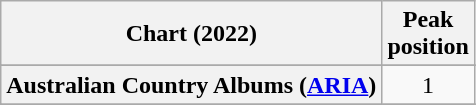<table class="wikitable sortable plainrowheaders" style="text-align:center">
<tr>
<th scope="col">Chart (2022)</th>
<th scope="col">Peak<br>position</th>
</tr>
<tr>
</tr>
<tr>
<th scope="row">Australian Country Albums (<a href='#'>ARIA</a>)</th>
<td>1</td>
</tr>
<tr>
</tr>
<tr>
</tr>
<tr>
</tr>
<tr>
</tr>
<tr>
</tr>
<tr>
</tr>
<tr>
</tr>
<tr>
</tr>
<tr>
</tr>
<tr>
</tr>
</table>
